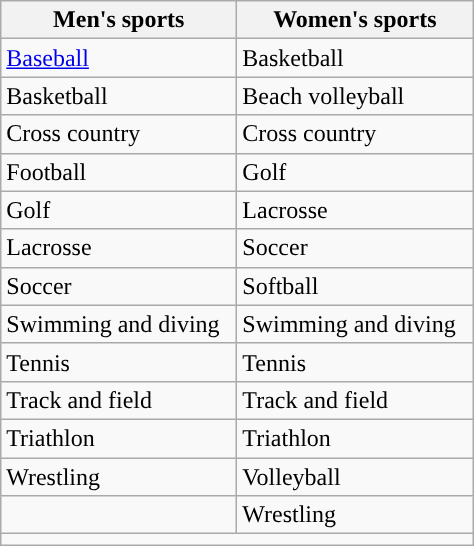<table class="wikitable"; style= "text-align: ">
<tr>
<th width=150px>Men's sports</th>
<th width=150px>Women's sports</th>
</tr>
<tr>
<td><a href='#'>Baseball</a></td>
<td>Basketball</td>
</tr>
<tr>
<td>Basketball</td>
<td>Beach volleyball</td>
</tr>
<tr>
<td>Cross country</td>
<td>Cross country</td>
</tr>
<tr>
<td>Football</td>
<td>Golf</td>
</tr>
<tr>
<td>Golf</td>
<td>Lacrosse</td>
</tr>
<tr>
<td>Lacrosse</td>
<td>Soccer</td>
</tr>
<tr>
<td>Soccer</td>
<td>Softball</td>
</tr>
<tr>
<td>Swimming and diving</td>
<td>Swimming and diving</td>
</tr>
<tr>
<td>Tennis</td>
<td>Tennis</td>
</tr>
<tr>
<td>Track and field</td>
<td>Track and field</td>
</tr>
<tr>
<td>Triathlon</td>
<td>Triathlon</td>
</tr>
<tr>
<td>Wrestling</td>
<td>Volleyball</td>
</tr>
<tr>
<td></td>
<td>Wrestling</td>
</tr>
<tr>
<td colspan=2></td>
</tr>
</table>
